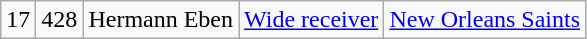<table class="wikitable" style="text-align:center">
<tr>
<td>17</td>
<td>428</td>
<td>Hermann Eben</td>
<td><a href='#'>Wide receiver</a></td>
<td><a href='#'>New Orleans Saints</a></td>
</tr>
</table>
